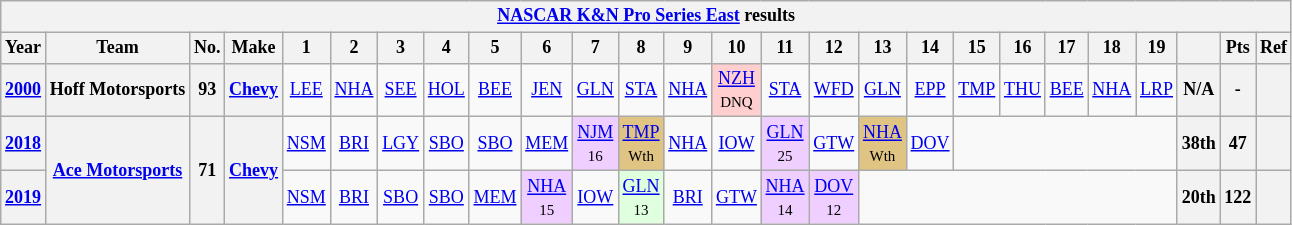<table class="wikitable" style="text-align:center; font-size:75%">
<tr>
<th colspan=45><a href='#'>NASCAR K&N Pro Series East</a> results</th>
</tr>
<tr>
<th>Year</th>
<th>Team</th>
<th>No.</th>
<th>Make</th>
<th>1</th>
<th>2</th>
<th>3</th>
<th>4</th>
<th>5</th>
<th>6</th>
<th>7</th>
<th>8</th>
<th>9</th>
<th>10</th>
<th>11</th>
<th>12</th>
<th>13</th>
<th>14</th>
<th>15</th>
<th>16</th>
<th>17</th>
<th>18</th>
<th>19</th>
<th></th>
<th>Pts</th>
<th>Ref</th>
</tr>
<tr>
<th><a href='#'>2000</a></th>
<th>Hoff Motorsports</th>
<th>93</th>
<th><a href='#'>Chevy</a></th>
<td><a href='#'>LEE</a></td>
<td><a href='#'>NHA</a></td>
<td><a href='#'>SEE</a></td>
<td><a href='#'>HOL</a></td>
<td><a href='#'>BEE</a></td>
<td><a href='#'>JEN</a></td>
<td><a href='#'>GLN</a></td>
<td><a href='#'>STA</a></td>
<td><a href='#'>NHA</a></td>
<td style="background:#FFCFCF;"><a href='#'>NZH</a><br><small>DNQ</small></td>
<td><a href='#'>STA</a></td>
<td><a href='#'>WFD</a></td>
<td><a href='#'>GLN</a></td>
<td><a href='#'>EPP</a></td>
<td><a href='#'>TMP</a></td>
<td><a href='#'>THU</a></td>
<td><a href='#'>BEE</a></td>
<td><a href='#'>NHA</a></td>
<td><a href='#'>LRP</a></td>
<th>N/A</th>
<th>-</th>
<th></th>
</tr>
<tr>
<th><a href='#'>2018</a></th>
<th rowspan=2><a href='#'>Ace Motorsports</a></th>
<th rowspan=2>71</th>
<th rowspan=2><a href='#'>Chevy</a></th>
<td><a href='#'>NSM</a></td>
<td><a href='#'>BRI</a></td>
<td><a href='#'>LGY</a></td>
<td><a href='#'>SBO</a></td>
<td><a href='#'>SBO</a></td>
<td><a href='#'>MEM</a></td>
<td style="background:#EFCFFF;"><a href='#'>NJM</a><br><small>16</small></td>
<td style="background:#DFC484;"><a href='#'>TMP</a><br><small>Wth</small></td>
<td><a href='#'>NHA</a></td>
<td><a href='#'>IOW</a></td>
<td style="background:#EFCFFF;"><a href='#'>GLN</a><br><small>25</small></td>
<td><a href='#'>GTW</a></td>
<td style="background:#DFC484;"><a href='#'>NHA</a><br><small>Wth</small></td>
<td><a href='#'>DOV</a></td>
<td colspan=5></td>
<th>38th</th>
<th>47</th>
<th></th>
</tr>
<tr>
<th><a href='#'>2019</a></th>
<td><a href='#'>NSM</a></td>
<td><a href='#'>BRI</a></td>
<td><a href='#'>SBO</a></td>
<td><a href='#'>SBO</a></td>
<td><a href='#'>MEM</a></td>
<td style="background:#EFCFFF;"><a href='#'>NHA</a><br><small>15</small></td>
<td><a href='#'>IOW</a></td>
<td style="background:#DFFFDF;"><a href='#'>GLN</a><br><small>13</small></td>
<td><a href='#'>BRI</a></td>
<td><a href='#'>GTW</a></td>
<td style="background:#EFCFFF;"><a href='#'>NHA</a><br><small>14</small></td>
<td style="background:#EFCFFF;"><a href='#'>DOV</a><br><small>12</small></td>
<td colspan=7></td>
<th>20th</th>
<th>122</th>
<th></th>
</tr>
</table>
